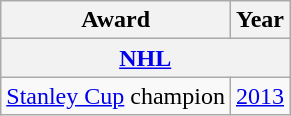<table class="wikitable">
<tr>
<th>Award</th>
<th>Year</th>
</tr>
<tr>
<th colspan="2"><a href='#'>NHL</a></th>
</tr>
<tr>
<td><a href='#'>Stanley Cup</a> champion</td>
<td><a href='#'>2013</a></td>
</tr>
</table>
